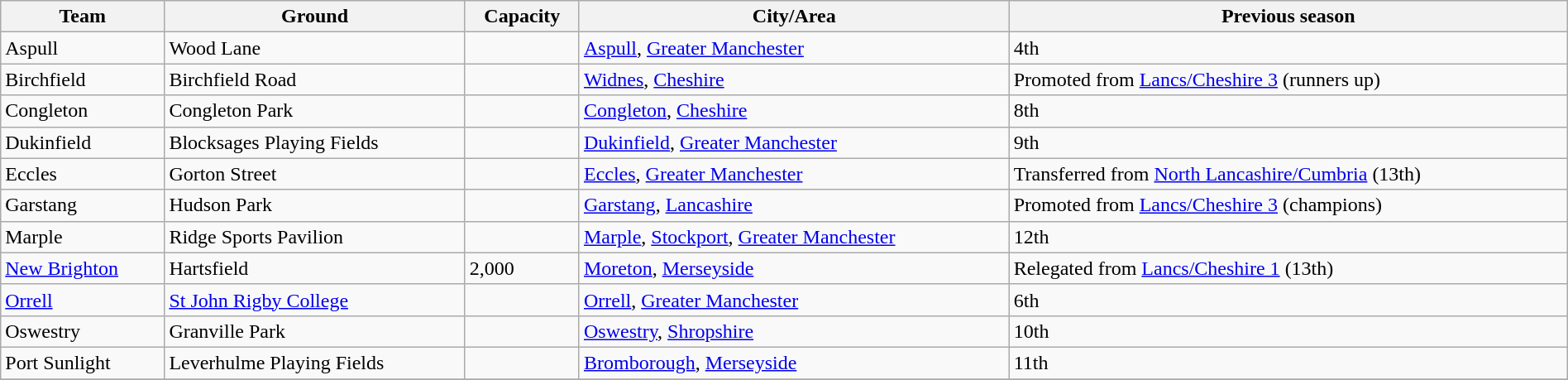<table class="wikitable sortable" width=100%>
<tr>
<th>Team</th>
<th>Ground</th>
<th>Capacity</th>
<th>City/Area</th>
<th>Previous season</th>
</tr>
<tr>
<td>Aspull</td>
<td>Wood Lane</td>
<td></td>
<td><a href='#'>Aspull</a>, <a href='#'>Greater Manchester</a></td>
<td>4th</td>
</tr>
<tr>
<td>Birchfield</td>
<td>Birchfield Road</td>
<td></td>
<td><a href='#'>Widnes</a>, <a href='#'>Cheshire</a></td>
<td>Promoted from <a href='#'>Lancs/Cheshire 3</a> (runners up)</td>
</tr>
<tr>
<td>Congleton</td>
<td>Congleton Park</td>
<td></td>
<td><a href='#'>Congleton</a>, <a href='#'>Cheshire</a></td>
<td>8th</td>
</tr>
<tr>
<td>Dukinfield</td>
<td>Blocksages Playing Fields</td>
<td></td>
<td><a href='#'>Dukinfield</a>, <a href='#'>Greater Manchester</a></td>
<td>9th</td>
</tr>
<tr>
<td>Eccles</td>
<td>Gorton Street</td>
<td></td>
<td><a href='#'>Eccles</a>, <a href='#'>Greater Manchester</a></td>
<td>Transferred from <a href='#'>North Lancashire/Cumbria</a> (13th)</td>
</tr>
<tr>
<td>Garstang</td>
<td>Hudson Park</td>
<td></td>
<td><a href='#'>Garstang</a>, <a href='#'>Lancashire</a></td>
<td>Promoted from <a href='#'>Lancs/Cheshire 3</a> (champions)</td>
</tr>
<tr>
<td>Marple</td>
<td>Ridge Sports Pavilion</td>
<td></td>
<td><a href='#'>Marple</a>, <a href='#'>Stockport</a>, <a href='#'>Greater Manchester</a></td>
<td>12th</td>
</tr>
<tr>
<td><a href='#'>New Brighton</a></td>
<td>Hartsfield</td>
<td>2,000</td>
<td><a href='#'>Moreton</a>, <a href='#'>Merseyside</a></td>
<td>Relegated from <a href='#'>Lancs/Cheshire 1</a> (13th)</td>
</tr>
<tr>
<td><a href='#'>Orrell</a></td>
<td><a href='#'>St John Rigby College</a></td>
<td></td>
<td><a href='#'>Orrell</a>, <a href='#'>Greater Manchester</a></td>
<td>6th</td>
</tr>
<tr>
<td>Oswestry</td>
<td>Granville Park</td>
<td></td>
<td><a href='#'>Oswestry</a>, <a href='#'>Shropshire</a></td>
<td>10th</td>
</tr>
<tr>
<td>Port Sunlight</td>
<td>Leverhulme Playing Fields</td>
<td></td>
<td><a href='#'>Bromborough</a>, <a href='#'>Merseyside</a></td>
<td>11th</td>
</tr>
<tr>
</tr>
</table>
